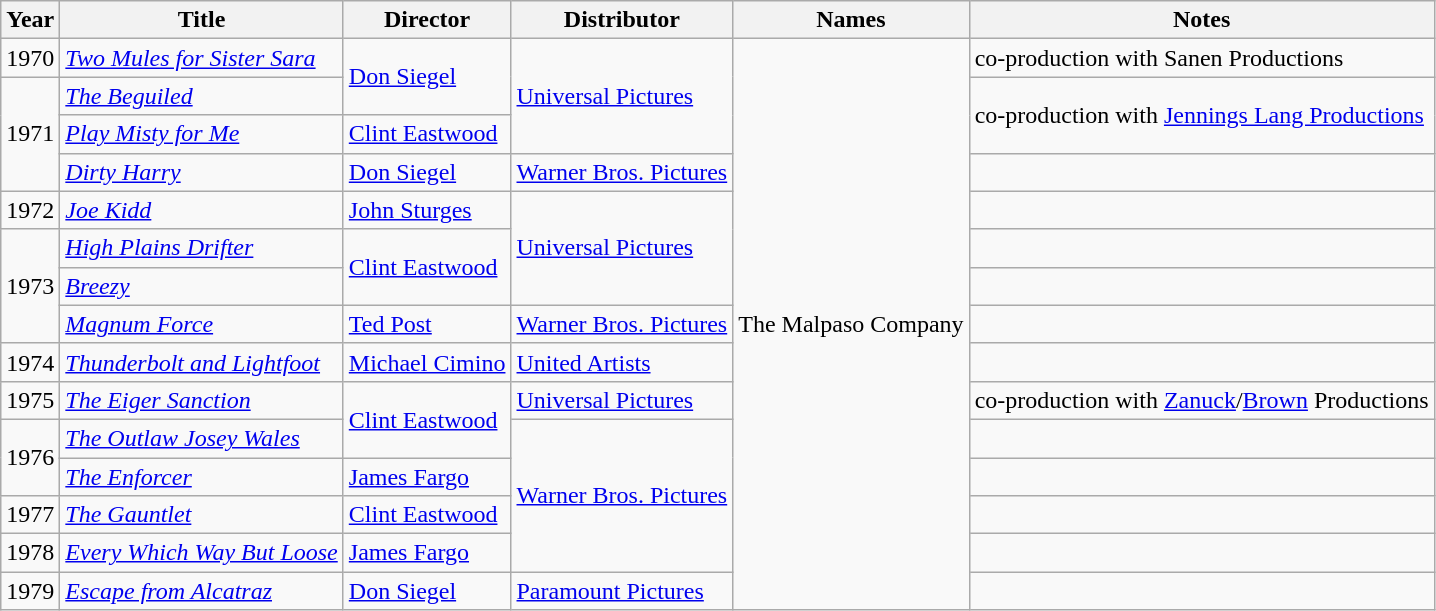<table class="wikitable sortable">
<tr>
<th>Year</th>
<th>Title</th>
<th>Director</th>
<th>Distributor</th>
<th>Names</th>
<th>Notes</th>
</tr>
<tr>
<td>1970</td>
<td><em><a href='#'>Two Mules for Sister Sara</a></em></td>
<td rowspan="2"><a href='#'>Don Siegel</a></td>
<td rowspan="3"><a href='#'>Universal Pictures</a></td>
<td rowspan="15">The Malpaso Company</td>
<td>co-production with Sanen Productions</td>
</tr>
<tr>
<td rowspan="3">1971</td>
<td><em><a href='#'>The Beguiled</a></em></td>
<td rowspan="2">co-production with <a href='#'>Jennings Lang Productions</a></td>
</tr>
<tr>
<td><em><a href='#'>Play Misty for Me</a></em></td>
<td><a href='#'>Clint Eastwood</a></td>
</tr>
<tr>
<td><em><a href='#'>Dirty Harry</a></em></td>
<td><a href='#'>Don Siegel</a></td>
<td><a href='#'>Warner Bros. Pictures</a></td>
<td></td>
</tr>
<tr>
<td>1972</td>
<td><em><a href='#'>Joe Kidd</a></em></td>
<td><a href='#'>John Sturges</a></td>
<td rowspan="3"><a href='#'>Universal Pictures</a></td>
<td></td>
</tr>
<tr>
<td rowspan="3">1973</td>
<td><em><a href='#'>High Plains Drifter</a></em></td>
<td rowspan="2"><a href='#'>Clint Eastwood</a></td>
<td></td>
</tr>
<tr>
<td><em><a href='#'>Breezy</a></em></td>
<td></td>
</tr>
<tr>
<td><em><a href='#'>Magnum Force</a></em></td>
<td><a href='#'>Ted Post</a></td>
<td><a href='#'>Warner Bros. Pictures</a></td>
<td></td>
</tr>
<tr>
<td>1974</td>
<td><em><a href='#'>Thunderbolt and Lightfoot</a></em></td>
<td><a href='#'>Michael Cimino</a></td>
<td><a href='#'>United Artists</a></td>
<td></td>
</tr>
<tr>
<td>1975</td>
<td><em><a href='#'>The Eiger Sanction</a></em></td>
<td rowspan="2"><a href='#'>Clint Eastwood</a></td>
<td><a href='#'>Universal Pictures</a></td>
<td>co-production with <a href='#'>Zanuck</a>/<a href='#'>Brown</a> Productions</td>
</tr>
<tr>
<td rowspan="2">1976</td>
<td><em><a href='#'>The Outlaw Josey Wales</a></em></td>
<td rowspan="4"><a href='#'>Warner Bros. Pictures</a></td>
<td></td>
</tr>
<tr>
<td><em><a href='#'>The Enforcer</a></em></td>
<td><a href='#'>James Fargo</a></td>
<td></td>
</tr>
<tr>
<td>1977</td>
<td><em><a href='#'>The Gauntlet</a></em></td>
<td><a href='#'>Clint Eastwood</a></td>
<td></td>
</tr>
<tr>
<td>1978</td>
<td><em><a href='#'>Every Which Way But Loose</a></em></td>
<td><a href='#'>James Fargo</a></td>
<td></td>
</tr>
<tr>
<td>1979</td>
<td><em><a href='#'>Escape from Alcatraz</a></em></td>
<td><a href='#'>Don Siegel</a></td>
<td><a href='#'>Paramount Pictures</a></td>
<td></td>
</tr>
</table>
